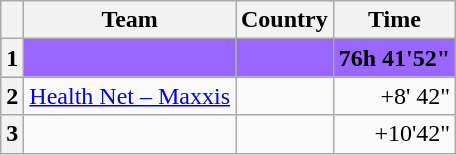<table class="wikitable">
<tr>
<th></th>
<th>Team</th>
<th>Country</th>
<th>Time</th>
</tr>
<tr bgcolor="#9966ff">
<th>1</th>
<td><strong></strong></td>
<td><strong></strong></td>
<td align="right"><strong>76h 41'52"</strong></td>
</tr>
<tr>
<th>2</th>
<td><a href='#'>Health Net – Maxxis</a></td>
<td></td>
<td align="right">+8' 42"</td>
</tr>
<tr>
<th>3</th>
<td></td>
<td></td>
<td align="right">+10'42"</td>
</tr>
</table>
